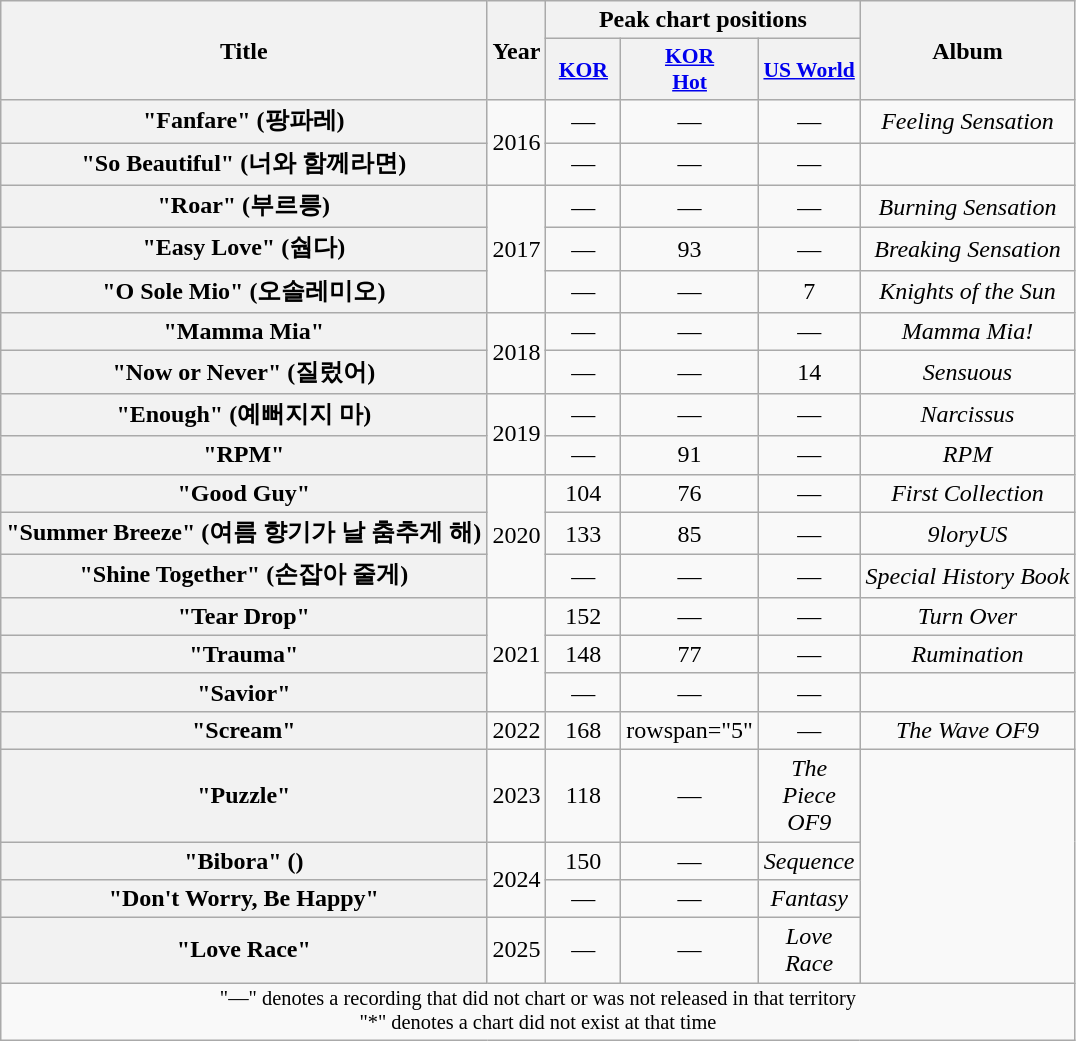<table class="wikitable plainrowheaders" style="text-align:center">
<tr>
<th scope="col" rowspan="2">Title</th>
<th scope="col" rowspan="2">Year</th>
<th scope="col" colspan="3">Peak chart positions</th>
<th scope="col" rowspan="2">Album</th>
</tr>
<tr>
<th scope="col" style="width:3em;font-size:90%"><a href='#'>KOR</a><br></th>
<th scope="col" style="width:3em;font-size:90%"><a href='#'>KOR<br>Hot</a><br></th>
<th scope="col" style="width:3em;font-size:90%"><a href='#'>US World</a><br></th>
</tr>
<tr>
<th scope="row">"Fanfare" (팡파레)</th>
<td rowspan="2">2016</td>
<td>—</td>
<td>—</td>
<td>—</td>
<td><em>Feeling Sensation</em></td>
</tr>
<tr>
<th scope="row">"So Beautiful" (너와 함께라면)</th>
<td>—</td>
<td>—</td>
<td>—</td>
<td></td>
</tr>
<tr>
<th scope="row">"Roar" (부르릉)</th>
<td rowspan="3">2017</td>
<td>—</td>
<td>—</td>
<td>—</td>
<td><em>Burning Sensation</em></td>
</tr>
<tr>
<th scope="row">"Easy Love" (쉅다)</th>
<td>—</td>
<td>93</td>
<td>—</td>
<td><em>Breaking Sensation</em></td>
</tr>
<tr>
<th scope="row">"O Sole Mio" (오솔레미오)</th>
<td>—</td>
<td>—</td>
<td>7</td>
<td><em>Knights of the Sun</em></td>
</tr>
<tr>
<th scope="row">"Mamma Mia"</th>
<td rowspan="2">2018</td>
<td>—</td>
<td>—</td>
<td>—</td>
<td><em>Mamma Mia! </em></td>
</tr>
<tr>
<th scope="row">"Now or Never" (질렀어)</th>
<td>—</td>
<td>—</td>
<td>14</td>
<td><em>Sensuous</em></td>
</tr>
<tr>
<th scope="row">"Enough" (예뻐지지 마)</th>
<td rowspan="2">2019</td>
<td>—</td>
<td>—</td>
<td>—</td>
<td><em>Narcissus</em></td>
</tr>
<tr>
<th scope="row">"RPM"</th>
<td>—</td>
<td>91</td>
<td>—</td>
<td><em>RPM</em></td>
</tr>
<tr>
<th scope="row">"Good Guy"</th>
<td rowspan="3">2020</td>
<td>104</td>
<td>76</td>
<td>—</td>
<td><em>First Collection</em></td>
</tr>
<tr>
<th scope="row">"Summer Breeze" (여름 향기가 날 춤추게 해)</th>
<td>133</td>
<td>85</td>
<td>—</td>
<td><em>9loryUS</em></td>
</tr>
<tr>
<th scope="row">"Shine Together" (손잡아 줄게)</th>
<td>—</td>
<td>—</td>
<td>—</td>
<td><em>Special History Book</em></td>
</tr>
<tr>
<th scope="row">"Tear Drop"</th>
<td rowspan="3">2021</td>
<td>152</td>
<td>—</td>
<td>—</td>
<td><em>Turn Over</em></td>
</tr>
<tr>
<th scope="row">"Trauma"</th>
<td>148</td>
<td>77</td>
<td>—</td>
<td><em>Rumination</em></td>
</tr>
<tr>
<th scope="row">"Savior"</th>
<td>—</td>
<td>—</td>
<td>—</td>
<td></td>
</tr>
<tr>
<th scope="row">"Scream"</th>
<td>2022</td>
<td>168</td>
<td>rowspan="5" </td>
<td>—</td>
<td><em>The Wave OF9</em></td>
</tr>
<tr>
<th scope="row">"Puzzle"</th>
<td>2023</td>
<td>118</td>
<td>—</td>
<td><em>The Piece OF9</em></td>
</tr>
<tr>
<th scope="row">"Bibora" ()</th>
<td rowspan="2">2024</td>
<td>150</td>
<td>—</td>
<td><em>Sequence</em></td>
</tr>
<tr>
<th scope="row">"Don't Worry, Be Happy"</th>
<td>—</td>
<td>—</td>
<td><em>Fantasy</em></td>
</tr>
<tr>
<th scope="row">"Love Race"</th>
<td>2025</td>
<td>—</td>
<td>—</td>
<td><em>Love Race</em></td>
</tr>
<tr>
<td colspan="9" style="font-size:85%">"—" denotes a recording that did not chart or was not released in that territory<br>"*" denotes a chart did not exist at that time</td>
</tr>
</table>
